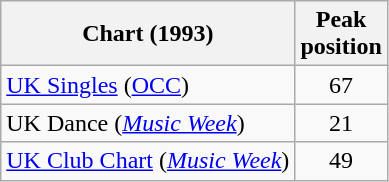<table class="wikitable sortable">
<tr>
<th>Chart (1993)</th>
<th>Peak<br>position</th>
</tr>
<tr>
<td align="left"><a href='#'>UK Singles</a> (<a href='#'>OCC</a>)</td>
<td align="center">67</td>
</tr>
<tr>
<td align="left">UK Dance (<em><a href='#'>Music Week</a></em>)</td>
<td align="center">21</td>
</tr>
<tr>
<td align="left"><a href='#'>UK Club Chart</a> (<em><a href='#'>Music Week</a></em>)</td>
<td align="center">49</td>
</tr>
</table>
